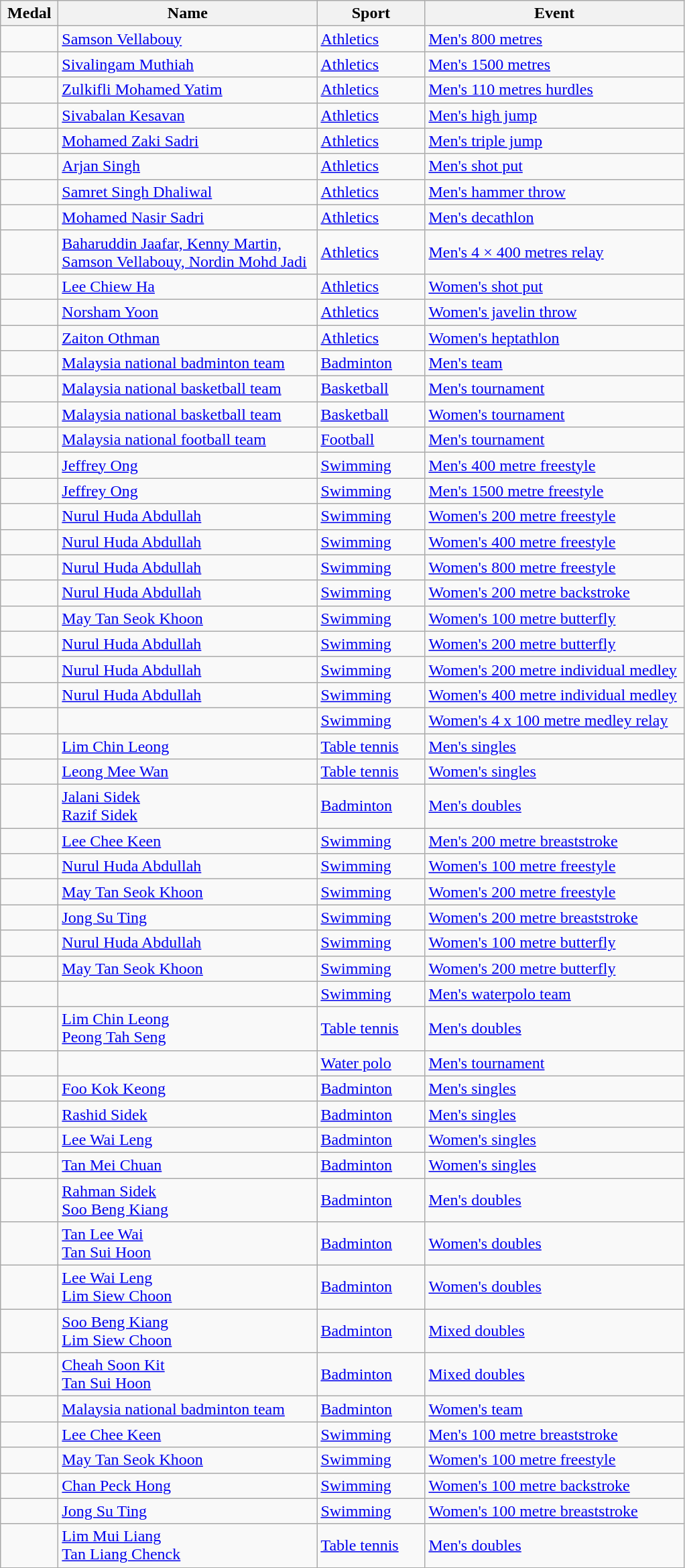<table class="wikitable sortable" style="font-size:100%">
<tr>
<th width="50">Medal</th>
<th width="250">Name</th>
<th width="100">Sport</th>
<th width="250">Event</th>
</tr>
<tr>
<td></td>
<td><a href='#'>Samson Vellabouy</a></td>
<td><a href='#'>Athletics</a></td>
<td><a href='#'>Men's 800 metres</a></td>
</tr>
<tr>
<td></td>
<td><a href='#'>Sivalingam Muthiah</a></td>
<td><a href='#'>Athletics</a></td>
<td><a href='#'>Men's 1500 metres</a></td>
</tr>
<tr>
<td></td>
<td><a href='#'>Zulkifli Mohamed Yatim</a></td>
<td><a href='#'>Athletics</a></td>
<td><a href='#'>Men's 110 metres hurdles</a></td>
</tr>
<tr>
<td></td>
<td><a href='#'>Sivabalan Kesavan</a></td>
<td><a href='#'>Athletics</a></td>
<td><a href='#'>Men's high jump</a></td>
</tr>
<tr>
<td></td>
<td><a href='#'>Mohamed Zaki Sadri</a></td>
<td><a href='#'>Athletics</a></td>
<td><a href='#'>Men's triple jump</a></td>
</tr>
<tr>
<td></td>
<td><a href='#'>Arjan Singh</a></td>
<td><a href='#'>Athletics</a></td>
<td><a href='#'>Men's shot put</a></td>
</tr>
<tr>
<td></td>
<td><a href='#'>Samret Singh Dhaliwal</a></td>
<td><a href='#'>Athletics</a></td>
<td><a href='#'>Men's hammer throw</a></td>
</tr>
<tr>
<td></td>
<td><a href='#'>Mohamed Nasir Sadri</a></td>
<td><a href='#'>Athletics</a></td>
<td><a href='#'>Men's decathlon</a></td>
</tr>
<tr>
<td></td>
<td><a href='#'>Baharuddin Jaafar, Kenny Martin, Samson Vellabouy, Nordin Mohd Jadi</a></td>
<td><a href='#'>Athletics</a></td>
<td><a href='#'>Men's 4 × 400 metres relay</a></td>
</tr>
<tr>
<td></td>
<td><a href='#'>Lee Chiew Ha</a></td>
<td><a href='#'>Athletics</a></td>
<td><a href='#'>Women's shot put</a></td>
</tr>
<tr>
<td></td>
<td><a href='#'>Norsham Yoon</a></td>
<td><a href='#'>Athletics</a></td>
<td><a href='#'>Women's javelin throw</a></td>
</tr>
<tr>
<td></td>
<td><a href='#'>Zaiton Othman</a></td>
<td><a href='#'>Athletics</a></td>
<td><a href='#'>Women's heptathlon</a></td>
</tr>
<tr>
<td></td>
<td><a href='#'>Malaysia national badminton team</a><br></td>
<td><a href='#'>Badminton</a></td>
<td><a href='#'>Men's team</a></td>
</tr>
<tr>
<td></td>
<td><a href='#'>Malaysia national basketball team</a></td>
<td><a href='#'>Basketball</a></td>
<td><a href='#'>Men's tournament</a></td>
</tr>
<tr>
<td></td>
<td><a href='#'>Malaysia national basketball team</a></td>
<td><a href='#'>Basketball</a></td>
<td><a href='#'>Women's tournament</a></td>
</tr>
<tr>
<td></td>
<td><a href='#'>Malaysia national football team</a><br></td>
<td><a href='#'>Football</a></td>
<td><a href='#'>Men's tournament</a></td>
</tr>
<tr>
<td></td>
<td><a href='#'>Jeffrey Ong</a></td>
<td><a href='#'>Swimming</a></td>
<td><a href='#'>Men's 400 metre freestyle</a></td>
</tr>
<tr>
<td></td>
<td><a href='#'>Jeffrey Ong</a></td>
<td><a href='#'>Swimming</a></td>
<td><a href='#'>Men's 1500 metre freestyle</a></td>
</tr>
<tr>
<td></td>
<td><a href='#'>Nurul Huda Abdullah</a></td>
<td><a href='#'>Swimming</a></td>
<td><a href='#'>Women's 200 metre freestyle</a></td>
</tr>
<tr>
<td></td>
<td><a href='#'>Nurul Huda Abdullah</a></td>
<td><a href='#'>Swimming</a></td>
<td><a href='#'>Women's 400 metre freestyle</a></td>
</tr>
<tr>
<td></td>
<td><a href='#'>Nurul Huda Abdullah</a></td>
<td><a href='#'>Swimming</a></td>
<td><a href='#'>Women's 800 metre freestyle</a></td>
</tr>
<tr>
<td></td>
<td><a href='#'>Nurul Huda Abdullah</a></td>
<td><a href='#'>Swimming</a></td>
<td><a href='#'>Women's 200 metre backstroke</a></td>
</tr>
<tr>
<td></td>
<td><a href='#'>May Tan Seok Khoon</a></td>
<td><a href='#'>Swimming</a></td>
<td><a href='#'>Women's 100 metre butterfly</a></td>
</tr>
<tr>
<td></td>
<td><a href='#'>Nurul Huda Abdullah</a></td>
<td><a href='#'>Swimming</a></td>
<td><a href='#'>Women's 200 metre butterfly</a></td>
</tr>
<tr>
<td></td>
<td><a href='#'>Nurul Huda Abdullah</a></td>
<td><a href='#'>Swimming</a></td>
<td><a href='#'>Women's 200 metre individual medley</a></td>
</tr>
<tr>
<td></td>
<td><a href='#'>Nurul Huda Abdullah</a></td>
<td><a href='#'>Swimming</a></td>
<td><a href='#'>Women's 400 metre individual medley</a></td>
</tr>
<tr>
<td></td>
<td></td>
<td><a href='#'>Swimming</a></td>
<td><a href='#'>Women's 4 x 100 metre medley relay</a></td>
</tr>
<tr>
<td></td>
<td><a href='#'>Lim Chin Leong</a></td>
<td><a href='#'>Table tennis</a></td>
<td><a href='#'>Men's singles</a></td>
</tr>
<tr>
<td></td>
<td><a href='#'>Leong Mee Wan</a></td>
<td><a href='#'>Table tennis</a></td>
<td><a href='#'>Women's singles</a></td>
</tr>
<tr>
<td></td>
<td><a href='#'>Jalani Sidek</a><br><a href='#'>Razif Sidek</a></td>
<td><a href='#'>Badminton</a></td>
<td><a href='#'>Men's doubles</a></td>
</tr>
<tr>
<td></td>
<td><a href='#'>Lee Chee Keen</a></td>
<td><a href='#'>Swimming</a></td>
<td><a href='#'>Men's 200 metre breaststroke</a></td>
</tr>
<tr>
<td></td>
<td><a href='#'>Nurul Huda Abdullah</a></td>
<td><a href='#'>Swimming</a></td>
<td><a href='#'>Women's 100 metre freestyle</a></td>
</tr>
<tr>
<td></td>
<td><a href='#'>May Tan Seok Khoon</a></td>
<td><a href='#'>Swimming</a></td>
<td><a href='#'>Women's 200 metre freestyle</a></td>
</tr>
<tr>
<td></td>
<td><a href='#'>Jong Su Ting</a></td>
<td><a href='#'>Swimming</a></td>
<td><a href='#'>Women's 200 metre breaststroke</a></td>
</tr>
<tr>
<td></td>
<td><a href='#'>Nurul Huda Abdullah</a></td>
<td><a href='#'>Swimming</a></td>
<td><a href='#'>Women's 100 metre butterfly</a></td>
</tr>
<tr>
<td></td>
<td><a href='#'>May Tan Seok Khoon</a></td>
<td><a href='#'>Swimming</a></td>
<td><a href='#'>Women's 200 metre butterfly</a></td>
</tr>
<tr>
<td></td>
<td></td>
<td><a href='#'>Swimming</a></td>
<td><a href='#'>Men's waterpolo team</a></td>
</tr>
<tr>
<td></td>
<td><a href='#'>Lim Chin Leong</a><br><a href='#'>Peong Tah Seng</a></td>
<td><a href='#'>Table tennis</a></td>
<td><a href='#'>Men's doubles</a></td>
</tr>
<tr>
<td></td>
<td></td>
<td><a href='#'>Water polo</a></td>
<td><a href='#'>Men's tournament</a></td>
</tr>
<tr>
<td></td>
<td><a href='#'>Foo Kok Keong</a></td>
<td><a href='#'>Badminton</a></td>
<td><a href='#'>Men's singles</a></td>
</tr>
<tr>
<td></td>
<td><a href='#'>Rashid Sidek</a></td>
<td><a href='#'>Badminton</a></td>
<td><a href='#'>Men's singles</a></td>
</tr>
<tr>
<td></td>
<td><a href='#'>Lee Wai Leng</a></td>
<td><a href='#'>Badminton</a></td>
<td><a href='#'>Women's singles</a></td>
</tr>
<tr>
<td></td>
<td><a href='#'>Tan Mei Chuan</a></td>
<td><a href='#'>Badminton</a></td>
<td><a href='#'>Women's singles</a></td>
</tr>
<tr>
<td></td>
<td><a href='#'>Rahman Sidek</a><br><a href='#'>Soo Beng Kiang</a></td>
<td><a href='#'>Badminton</a></td>
<td><a href='#'>Men's doubles</a></td>
</tr>
<tr>
<td></td>
<td><a href='#'>Tan Lee Wai</a><br><a href='#'>Tan Sui Hoon</a></td>
<td><a href='#'>Badminton</a></td>
<td><a href='#'>Women's doubles</a></td>
</tr>
<tr>
<td></td>
<td><a href='#'>Lee Wai Leng</a><br><a href='#'>Lim Siew Choon</a></td>
<td><a href='#'>Badminton</a></td>
<td><a href='#'>Women's doubles</a></td>
</tr>
<tr>
<td></td>
<td><a href='#'>Soo Beng Kiang</a><br><a href='#'>Lim Siew Choon</a></td>
<td><a href='#'>Badminton</a></td>
<td><a href='#'>Mixed doubles</a></td>
</tr>
<tr>
<td></td>
<td><a href='#'>Cheah Soon Kit</a><br><a href='#'>Tan Sui Hoon</a></td>
<td><a href='#'>Badminton</a></td>
<td><a href='#'>Mixed doubles</a></td>
</tr>
<tr>
<td></td>
<td><a href='#'>Malaysia national badminton team</a><br></td>
<td><a href='#'>Badminton</a></td>
<td><a href='#'>Women's team</a></td>
</tr>
<tr>
<td></td>
<td><a href='#'>Lee Chee Keen</a></td>
<td><a href='#'>Swimming</a></td>
<td><a href='#'>Men's 100 metre breaststroke</a></td>
</tr>
<tr>
<td></td>
<td><a href='#'>May Tan Seok Khoon</a></td>
<td><a href='#'>Swimming</a></td>
<td><a href='#'>Women's 100 metre freestyle</a></td>
</tr>
<tr>
<td></td>
<td><a href='#'>Chan Peck Hong</a></td>
<td><a href='#'>Swimming</a></td>
<td><a href='#'>Women's 100 metre backstroke</a></td>
</tr>
<tr>
<td></td>
<td><a href='#'>Jong Su Ting</a></td>
<td><a href='#'>Swimming</a></td>
<td><a href='#'>Women's 100 metre breaststroke</a></td>
</tr>
<tr>
<td></td>
<td><a href='#'>Lim Mui Liang</a><br><a href='#'>Tan Liang Chenck</a></td>
<td><a href='#'>Table tennis</a></td>
<td><a href='#'>Men's doubles</a></td>
</tr>
</table>
